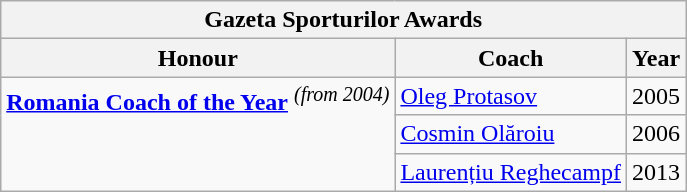<table class="wikitable">
<tr>
<th Colspan=3>Gazeta Sporturilor Awards</th>
</tr>
<tr>
<th Align=Left>Honour</th>
<th Align=Left>Coach</th>
<th Align=Left>Year</th>
</tr>
<tr>
<td valign="top" Rowspan=3 Align=left><strong><a href='#'>Romania Coach of the Year</a></strong> <sup><em>(from 2004)</em></sup></td>
<td><a href='#'>Oleg Protasov</a></td>
<td class="wikitable" align=center>2005</td>
</tr>
<tr>
<td><a href='#'>Cosmin Olăroiu</a></td>
<td class="wikitable" align=center>2006</td>
</tr>
<tr>
<td><a href='#'>Laurențiu Reghecampf</a></td>
<td class="wikitable" align=center>2013</td>
</tr>
</table>
